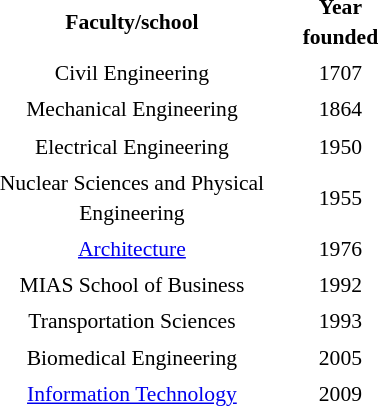<table class="toccolours" style="float:right; margin-left:1em; font-size:90%; line-height:1.4em; width:280px;">
<tr style="text-align:center;">
<td><strong>Faculty/school</strong></td>
<td><strong>Year founded</strong></td>
</tr>
<tr style="text-align:center;">
<td>Civil Engineering</td>
<td>1707</td>
</tr>
<tr style="text-align:center;">
<td>Mechanical Engineering</td>
<td>1864</td>
</tr>
<tr style="text-align:center;">
<td>Electrical Engineering</td>
<td>1950</td>
</tr>
<tr style="text-align:center;">
<td>Nuclear Sciences and Physical Engineering</td>
<td>1955</td>
</tr>
<tr style="text-align:center;">
<td><a href='#'>Architecture</a></td>
<td>1976</td>
</tr>
<tr style="text-align:center;">
<td>MIAS School of Business</td>
<td>1992</td>
</tr>
<tr style="text-align:center;">
<td>Transportation Sciences</td>
<td>1993</td>
</tr>
<tr style="text-align:center;">
<td>Biomedical Engineering</td>
<td>2005</td>
</tr>
<tr style="text-align:center;">
<td><a href='#'>Information Technology</a></td>
<td>2009</td>
</tr>
</table>
